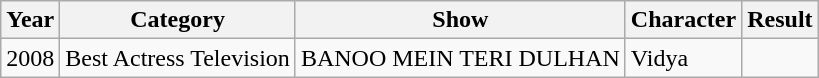<table class="wikitable sortable">
<tr>
<th>Year</th>
<th>Category</th>
<th>Show</th>
<th>Character</th>
<th>Result</th>
</tr>
<tr>
<td>2008</td>
<td>Best Actress Television</td>
<td>BANOO MEIN TERI DULHAN</td>
<td>Vidya</td>
<td></td>
</tr>
</table>
